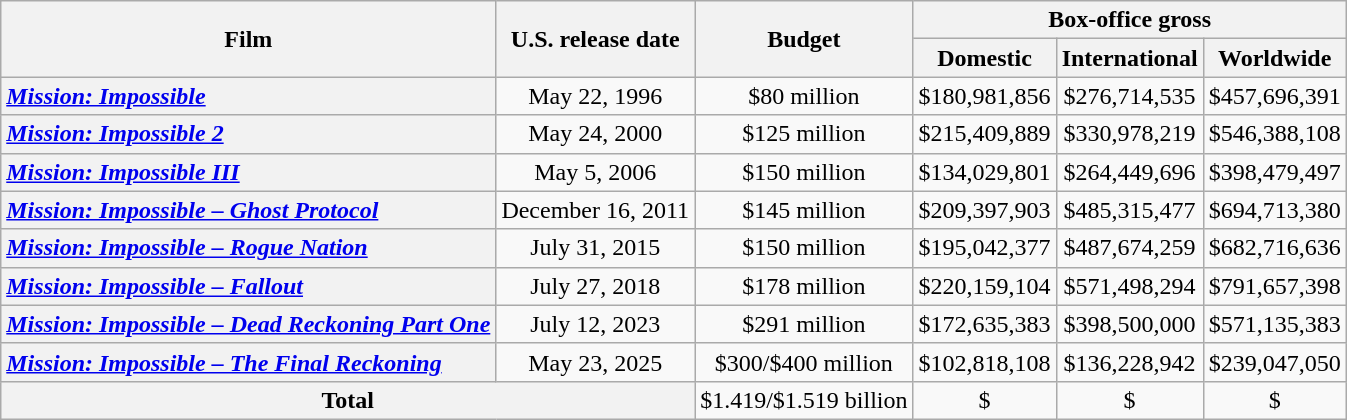<table class="wikitable sortable plainrowheaders" style="text-align: center">
<tr>
<th scope="col" rowspan="2">Film</th>
<th scope="col" rowspan="2">U.S. release date</th>
<th scope="col" rowspan="2">Budget</th>
<th scope="colgroup" colspan="3" class=sortable>Box-office gross</th>
</tr>
<tr>
<th scope="col">Domestic</th>
<th scope="col">International</th>
<th scope="col">Worldwide</th>
</tr>
<tr>
<th scope="row" style="text-align: left;"><em><a href='#'>Mission: Impossible</a></em></th>
<td>May 22, 1996</td>
<td>$80 million</td>
<td>$180,981,856</td>
<td>$276,714,535</td>
<td>$457,696,391</td>
</tr>
<tr>
<th scope="row" style="text-align: left;"><em><a href='#'>Mission: Impossible 2</a></em></th>
<td>May 24, 2000</td>
<td>$125 million</td>
<td>$215,409,889</td>
<td>$330,978,219</td>
<td>$546,388,108</td>
</tr>
<tr>
<th scope="row" style="text-align: left;"><em><a href='#'>Mission: Impossible III</a></em></th>
<td>May 5, 2006</td>
<td>$150 million</td>
<td>$134,029,801</td>
<td>$264,449,696</td>
<td>$398,479,497</td>
</tr>
<tr>
<th scope="row" style="text-align: left;"><em><a href='#'>Mission: Impossible – Ghost Protocol</a></em></th>
<td>December 16, 2011</td>
<td>$145 million</td>
<td>$209,397,903</td>
<td>$485,315,477</td>
<td>$694,713,380</td>
</tr>
<tr>
<th scope="row" style="text-align: left;"><em><a href='#'>Mission: Impossible – Rogue Nation</a></em></th>
<td>July 31, 2015</td>
<td>$150 million</td>
<td>$195,042,377</td>
<td>$487,674,259</td>
<td>$682,716,636</td>
</tr>
<tr>
<th scope="row" style="text-align: left;"><em><a href='#'>Mission: Impossible – Fallout</a></em></th>
<td>July 27, 2018</td>
<td>$178 million</td>
<td>$220,159,104</td>
<td>$571,498,294</td>
<td>$791,657,398</td>
</tr>
<tr>
<th scope="row" style="text-align: left;"><em><a href='#'>Mission: Impossible – Dead Reckoning Part One</a></em></th>
<td>July 12, 2023</td>
<td>$291 million</td>
<td>$172,635,383</td>
<td>$398,500,000</td>
<td>$571,135,383</td>
</tr>
<tr>
<th scope="row" style="text-align: left;"><em><a href='#'>Mission: Impossible – The Final Reckoning</a></em></th>
<td>May 23, 2025</td>
<td>$300/$400 million</td>
<td>$102,818,108</td>
<td>$136,228,942</td>
<td>$239,047,050</td>
</tr>
<tr>
<th scope="row" colspan="2">Total</th>
<td>$1.419/$1.519 billion</td>
<td>$</td>
<td>$</td>
<td>$</td>
</tr>
</table>
